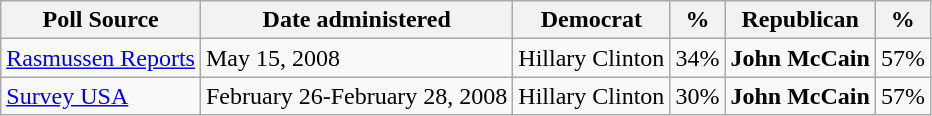<table class="wikitable">
<tr valign=bottom>
<th>Poll Source</th>
<th>Date administered</th>
<th>Democrat</th>
<th>%</th>
<th>Republican</th>
<th>%</th>
</tr>
<tr>
<td><a href='#'>Rasmussen Reports</a></td>
<td>May 15, 2008</td>
<td>Hillary Clinton</td>
<td>34%</td>
<td><strong>John McCain</strong></td>
<td>57%</td>
</tr>
<tr>
<td><a href='#'>Survey USA</a></td>
<td>February 26-February 28, 2008</td>
<td>Hillary Clinton</td>
<td>30%</td>
<td><strong>John McCain</strong></td>
<td>57%</td>
</tr>
</table>
